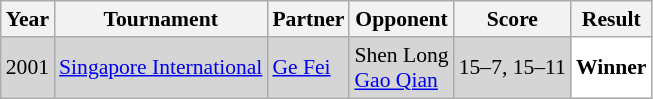<table class="sortable wikitable" style="font-size: 90%;">
<tr>
<th>Year</th>
<th>Tournament</th>
<th>Partner</th>
<th>Opponent</th>
<th>Score</th>
<th>Result</th>
</tr>
<tr style="background:#D5D5D5">
<td align="center">2001</td>
<td align="left"><a href='#'>Singapore International</a></td>
<td align="left"> <a href='#'>Ge Fei</a></td>
<td align="left"> Shen Long <br>  <a href='#'>Gao Qian</a></td>
<td align="left">15–7, 15–11</td>
<td style="text-align:left; background:white"> <strong>Winner</strong></td>
</tr>
</table>
